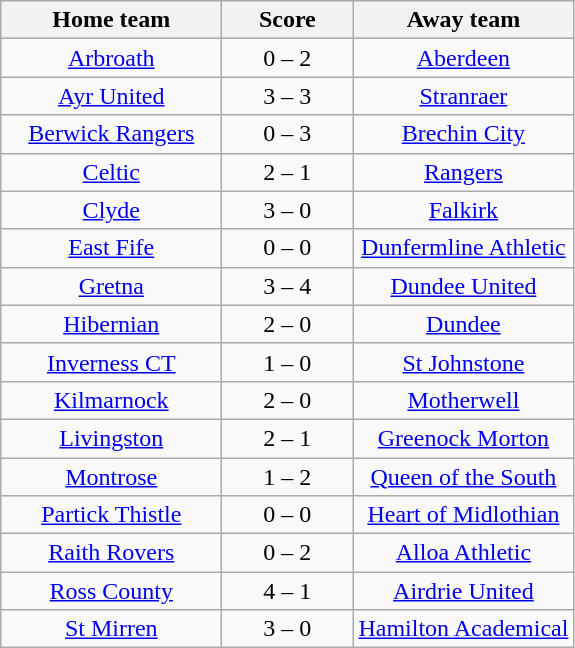<table class="wikitable" style="text-align: center">
<tr>
<th width=140>Home team</th>
<th width=80>Score</th>
<th width=140>Away team</th>
</tr>
<tr>
<td><a href='#'>Arbroath</a></td>
<td>0 – 2</td>
<td><a href='#'>Aberdeen</a></td>
</tr>
<tr>
<td><a href='#'>Ayr United</a></td>
<td>3 – 3</td>
<td><a href='#'>Stranraer</a></td>
</tr>
<tr>
<td><a href='#'>Berwick Rangers</a></td>
<td>0 – 3</td>
<td><a href='#'>Brechin City</a></td>
</tr>
<tr>
<td><a href='#'>Celtic</a></td>
<td>2 – 1</td>
<td><a href='#'>Rangers</a></td>
</tr>
<tr>
<td><a href='#'>Clyde</a></td>
<td>3 – 0</td>
<td><a href='#'>Falkirk</a></td>
</tr>
<tr>
<td><a href='#'>East Fife</a></td>
<td>0 – 0</td>
<td><a href='#'>Dunfermline Athletic</a></td>
</tr>
<tr>
<td><a href='#'>Gretna</a></td>
<td>3 – 4</td>
<td><a href='#'>Dundee United</a></td>
</tr>
<tr>
<td><a href='#'>Hibernian</a></td>
<td>2 – 0</td>
<td><a href='#'>Dundee</a></td>
</tr>
<tr>
<td><a href='#'>Inverness CT</a></td>
<td>1 – 0</td>
<td><a href='#'>St Johnstone</a></td>
</tr>
<tr>
<td><a href='#'>Kilmarnock</a></td>
<td>2 – 0</td>
<td><a href='#'>Motherwell</a></td>
</tr>
<tr>
<td><a href='#'>Livingston</a></td>
<td>2 – 1</td>
<td><a href='#'>Greenock Morton</a></td>
</tr>
<tr>
<td><a href='#'>Montrose</a></td>
<td>1 – 2</td>
<td><a href='#'>Queen of the South</a></td>
</tr>
<tr>
<td><a href='#'>Partick Thistle</a></td>
<td>0 – 0</td>
<td><a href='#'>Heart of Midlothian</a></td>
</tr>
<tr>
<td><a href='#'>Raith Rovers</a></td>
<td>0 – 2</td>
<td><a href='#'>Alloa Athletic</a></td>
</tr>
<tr>
<td><a href='#'>Ross County</a></td>
<td>4 – 1</td>
<td><a href='#'>Airdrie United</a></td>
</tr>
<tr>
<td><a href='#'>St Mirren</a></td>
<td>3 – 0</td>
<td><a href='#'>Hamilton Academical</a></td>
</tr>
</table>
